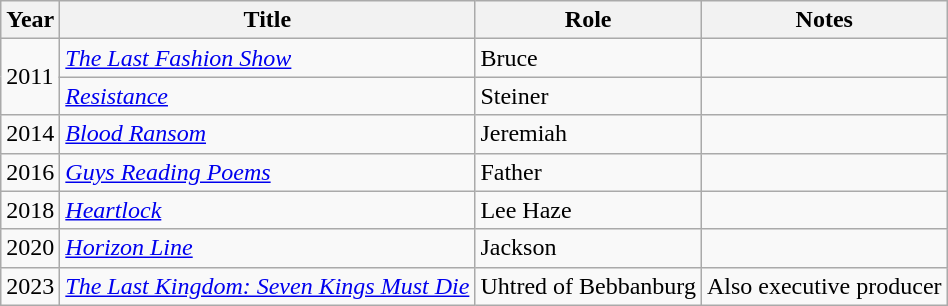<table class="wikitable">
<tr>
<th>Year</th>
<th>Title</th>
<th>Role</th>
<th class="unsortable">Notes</th>
</tr>
<tr>
<td rowspan="2">2011</td>
<td><em><a href='#'>The Last Fashion Show</a></em></td>
<td>Bruce</td>
<td></td>
</tr>
<tr>
<td><em><a href='#'>Resistance</a></em></td>
<td>Steiner</td>
<td></td>
</tr>
<tr>
<td>2014</td>
<td><em><a href='#'>Blood Ransom</a></em></td>
<td>Jeremiah</td>
<td></td>
</tr>
<tr>
<td>2016</td>
<td><em><a href='#'>Guys Reading Poems</a></em></td>
<td>Father</td>
<td></td>
</tr>
<tr>
<td>2018</td>
<td><em><a href='#'>Heartlock</a></em></td>
<td>Lee Haze</td>
<td></td>
</tr>
<tr>
<td>2020</td>
<td><em><a href='#'>Horizon Line</a></em></td>
<td>Jackson</td>
<td></td>
</tr>
<tr>
<td>2023</td>
<td><em><a href='#'>The Last Kingdom: Seven Kings Must Die</a></em></td>
<td>Uhtred of Bebbanburg</td>
<td>Also executive producer</td>
</tr>
</table>
